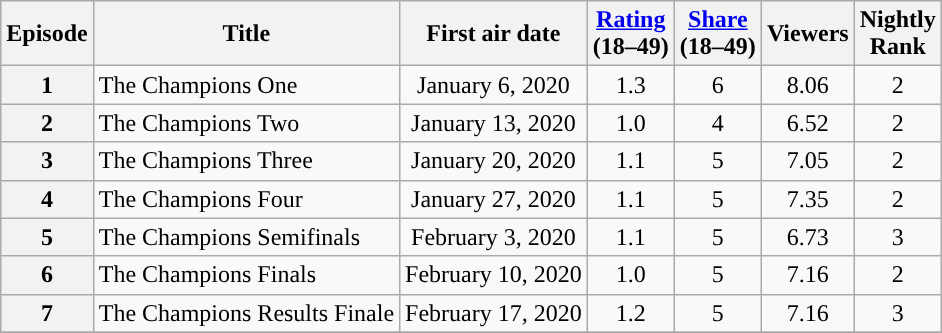<table class="wikitable" style="text-align:center">
<tr>
<th>Episode</th>
<th>Title</th>
<th>First air date</th>
<th><a href='#'>Rating</a><br>(18–49)</th>
<th><a href='#'>Share</a><br>(18–49)</th>
<th>Viewers<br></th>
<th>Nightly<br>Rank</th>
</tr>
<tr>
<th>1</th>
<td style="text-align:left;">The Champions One</td>
<td>January 6, 2020</td>
<td>1.3</td>
<td>6</td>
<td>8.06</td>
<td>2</td>
</tr>
<tr>
<th>2</th>
<td style="text-align:left;">The Champions Two</td>
<td>January 13, 2020</td>
<td>1.0</td>
<td>4</td>
<td>6.52</td>
<td>2</td>
</tr>
<tr>
<th>3</th>
<td style="text-align:left;">The Champions Three</td>
<td>January 20, 2020</td>
<td>1.1</td>
<td>5</td>
<td>7.05</td>
<td>2</td>
</tr>
<tr>
<th>4</th>
<td style="text-align:left;">The Champions Four</td>
<td>January 27, 2020</td>
<td>1.1</td>
<td>5</td>
<td>7.35</td>
<td>2</td>
</tr>
<tr>
<th>5</th>
<td style="text-align:left;">The Champions Semifinals</td>
<td>February 3, 2020</td>
<td>1.1</td>
<td>5</td>
<td>6.73</td>
<td>3</td>
</tr>
<tr>
<th>6</th>
<td style="text-align:left;">The Champions Finals</td>
<td>February 10, 2020</td>
<td>1.0</td>
<td>5</td>
<td>7.16</td>
<td>2</td>
</tr>
<tr>
<th>7</th>
<td style="text-align:left;">The Champions Results Finale</td>
<td>February 17, 2020</td>
<td>1.2</td>
<td>5</td>
<td>7.16</td>
<td>3</td>
</tr>
<tr>
</tr>
</table>
